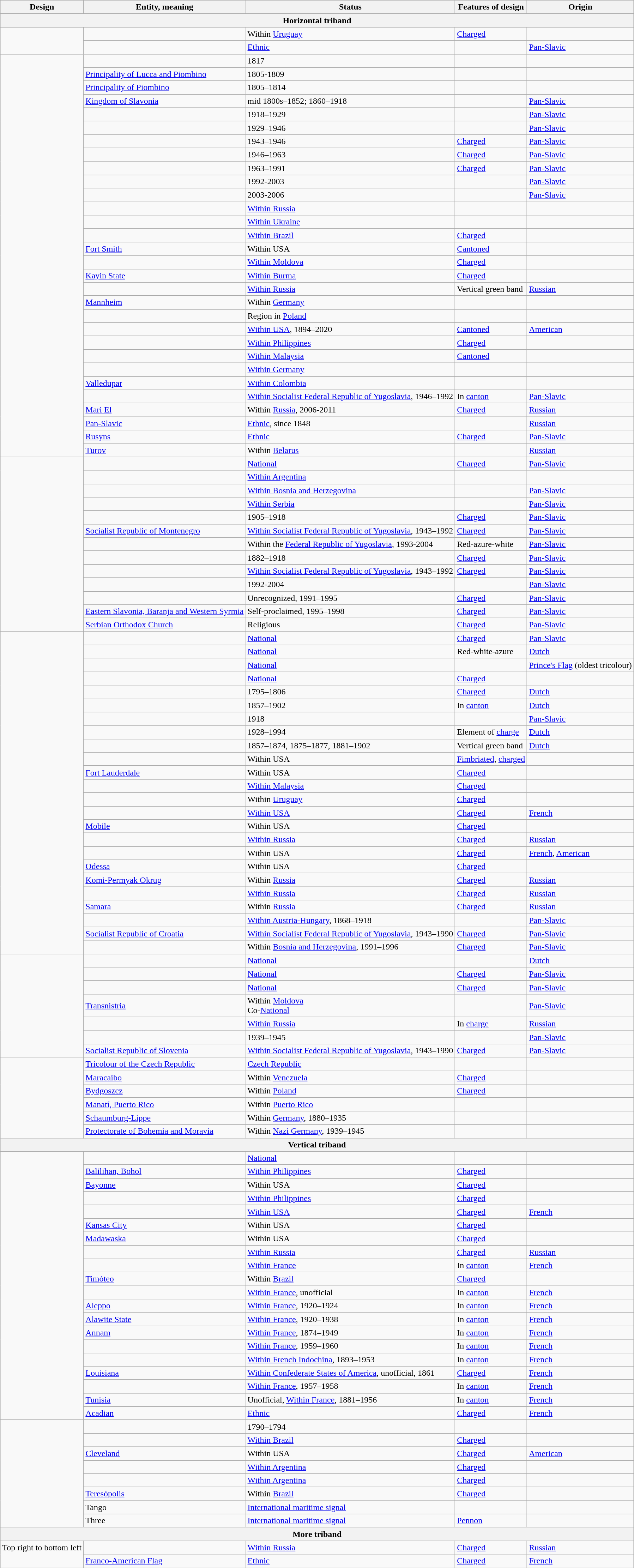<table class="wikitable">
<tr>
<th>Design</th>
<th>Entity, meaning</th>
<th>Status</th>
<th>Features  of design</th>
<th>Origin</th>
</tr>
<tr>
<th colspan="5">Horizontal triband</th>
</tr>
<tr>
<td rowspan="2" valign="top"></td>
<td></td>
<td>Within <a href='#'>Uruguay</a></td>
<td><a href='#'>Charged</a></td>
<td></td>
</tr>
<tr>
<td></td>
<td><a href='#'>Ethnic</a></td>
<td></td>
<td><a href='#'>Pan-Slavic</a></td>
</tr>
<tr>
<td rowspan="30" valign="top"></td>
<td></td>
<td>1817</td>
<td></td>
<td></td>
</tr>
<tr>
<td> <a href='#'>Principality of Lucca and Piombino</a></td>
<td>1805-1809</td>
<td></td>
<td></td>
</tr>
<tr>
<td> <a href='#'>Principality of Piombino</a></td>
<td>1805–1814</td>
<td></td>
<td></td>
</tr>
<tr>
<td> <a href='#'>Kingdom of Slavonia</a></td>
<td>mid 1800s–1852; 1860–1918</td>
<td></td>
<td><a href='#'>Pan-Slavic</a></td>
</tr>
<tr>
<td></td>
<td>1918–1929</td>
<td></td>
<td><a href='#'>Pan-Slavic</a></td>
</tr>
<tr>
<td></td>
<td>1929–1946</td>
<td></td>
<td><a href='#'>Pan-Slavic</a></td>
</tr>
<tr>
<td></td>
<td>1943–1946</td>
<td><a href='#'>Charged</a></td>
<td><a href='#'>Pan-Slavic</a></td>
</tr>
<tr>
<td></td>
<td>1946–1963</td>
<td><a href='#'>Charged</a></td>
<td><a href='#'>Pan-Slavic</a></td>
</tr>
<tr>
<td></td>
<td>1963–1991</td>
<td><a href='#'>Charged</a></td>
<td><a href='#'>Pan-Slavic</a></td>
</tr>
<tr>
<td></td>
<td>1992-2003</td>
<td></td>
<td><a href='#'>Pan-Slavic</a></td>
</tr>
<tr>
<td></td>
<td>2003-2006</td>
<td></td>
<td><a href='#'>Pan-Slavic</a></td>
</tr>
<tr>
<td></td>
<td><a href='#'>Within Russia</a></td>
<td></td>
<td></td>
</tr>
<tr>
<td></td>
<td><a href='#'>Within Ukraine</a></td>
<td></td>
<td></td>
</tr>
<tr>
<td></td>
<td><a href='#'>Within Brazil</a></td>
<td><a href='#'>Charged</a></td>
<td></td>
</tr>
<tr>
<td> <a href='#'>Fort Smith</a></td>
<td>Within USA</td>
<td><a href='#'>Cantoned</a></td>
<td></td>
</tr>
<tr>
<td></td>
<td><a href='#'>Within Moldova</a></td>
<td><a href='#'>Charged</a></td>
<td></td>
</tr>
<tr>
<td> <a href='#'>Kayin State</a></td>
<td><a href='#'>Within Burma</a></td>
<td><a href='#'>Charged</a></td>
<td></td>
</tr>
<tr>
<td></td>
<td><a href='#'>Within Russia</a></td>
<td>Vertical green band</td>
<td><a href='#'>Russian</a></td>
</tr>
<tr>
<td> <a href='#'>Mannheim</a></td>
<td>Within <a href='#'>Germany</a></td>
<td></td>
<td></td>
</tr>
<tr>
<td></td>
<td>Region in <a href='#'>Poland</a></td>
<td></td>
<td></td>
</tr>
<tr>
<td></td>
<td><a href='#'>Within USA</a>, 1894–2020</td>
<td><a href='#'>Cantoned</a></td>
<td><a href='#'>American</a></td>
</tr>
<tr>
<td></td>
<td><a href='#'>Within Philippines</a></td>
<td><a href='#'>Charged</a></td>
<td></td>
</tr>
<tr>
<td></td>
<td><a href='#'>Within Malaysia</a></td>
<td><a href='#'>Cantoned</a></td>
<td></td>
</tr>
<tr>
<td></td>
<td><a href='#'>Within Germany</a></td>
<td></td>
<td></td>
</tr>
<tr>
<td> <a href='#'>Valledupar</a></td>
<td><a href='#'>Within Colombia</a></td>
<td></td>
<td></td>
</tr>
<tr>
<td></td>
<td><a href='#'>Within Socialist Federal Republic of Yugoslavia</a>, 1946–1992</td>
<td>In <a href='#'>canton</a></td>
<td><a href='#'>Pan-Slavic</a></td>
</tr>
<tr>
<td> <a href='#'>Mari El</a></td>
<td>Within <a href='#'>Russia</a>, 2006-2011</td>
<td><a href='#'>Charged</a></td>
<td><a href='#'>Russian</a></td>
</tr>
<tr>
<td> <a href='#'>Pan-Slavic</a></td>
<td><a href='#'>Ethnic</a>, since 1848</td>
<td></td>
<td><a href='#'>Russian</a></td>
</tr>
<tr>
<td> <a href='#'>Rusyns</a></td>
<td><a href='#'>Ethnic</a></td>
<td><a href='#'>Charged</a></td>
<td><a href='#'>Pan-Slavic</a></td>
</tr>
<tr>
<td> <a href='#'>Turov</a></td>
<td>Within <a href='#'>Belarus</a></td>
<td></td>
<td><a href='#'>Russian</a></td>
</tr>
<tr>
<td rowspan="13" valign="top"></td>
<td></td>
<td><a href='#'>National</a></td>
<td><a href='#'>Charged</a></td>
<td><a href='#'>Pan-Slavic</a></td>
</tr>
<tr>
<td></td>
<td><a href='#'>Within Argentina</a></td>
<td></td>
<td></td>
</tr>
<tr>
<td></td>
<td><a href='#'>Within Bosnia and Herzegovina</a></td>
<td></td>
<td><a href='#'>Pan-Slavic</a></td>
</tr>
<tr>
<td></td>
<td><a href='#'>Within Serbia</a></td>
<td></td>
<td><a href='#'>Pan-Slavic</a></td>
</tr>
<tr>
<td></td>
<td>1905–1918</td>
<td><a href='#'>Charged</a></td>
<td><a href='#'>Pan-Slavic</a></td>
</tr>
<tr>
<td> <a href='#'>Socialist Republic of Montenegro</a></td>
<td><a href='#'>Within Socialist Federal Republic of Yugoslavia</a>, 1943–1992</td>
<td><a href='#'>Charged</a></td>
<td><a href='#'>Pan-Slavic</a></td>
</tr>
<tr>
<td></td>
<td>Within the <a href='#'>Federal Republic of Yugoslavia</a>, 1993-2004</td>
<td>Red-azure-white</td>
<td><a href='#'>Pan-Slavic</a></td>
</tr>
<tr>
<td></td>
<td>1882–1918</td>
<td><a href='#'>Charged</a></td>
<td><a href='#'>Pan-Slavic</a></td>
</tr>
<tr>
<td></td>
<td><a href='#'>Within Socialist Federal Republic of Yugoslavia</a>, 1943–1992</td>
<td><a href='#'>Charged</a></td>
<td><a href='#'>Pan-Slavic</a></td>
</tr>
<tr>
<td></td>
<td>1992-2004</td>
<td></td>
<td><a href='#'>Pan-Slavic</a></td>
</tr>
<tr>
<td></td>
<td>Unrecognized, 1991–1995</td>
<td><a href='#'>Charged</a></td>
<td><a href='#'>Pan-Slavic</a></td>
</tr>
<tr>
<td>  <a href='#'>Eastern Slavonia, Baranja and Western Syrmia</a></td>
<td>Self-proclaimed, 1995–1998</td>
<td><a href='#'>Charged</a></td>
<td><a href='#'>Pan-Slavic</a></td>
</tr>
<tr>
<td> <a href='#'>Serbian Orthodox Church</a></td>
<td>Religious</td>
<td><a href='#'>Charged</a></td>
<td><a href='#'>Pan-Slavic</a></td>
</tr>
<tr>
<td rowspan="24" valign="top"></td>
<td></td>
<td><a href='#'>National</a></td>
<td><a href='#'>Charged</a></td>
<td><a href='#'>Pan-Slavic</a></td>
</tr>
<tr>
<td></td>
<td><a href='#'>National</a></td>
<td>Red-white-azure</td>
<td><a href='#'>Dutch</a></td>
</tr>
<tr>
<td></td>
<td><a href='#'>National</a></td>
<td></td>
<td><a href='#'>Prince's Flag</a> (oldest tricolour)</td>
</tr>
<tr>
<td></td>
<td><a href='#'>National</a></td>
<td><a href='#'>Charged</a></td>
<td></td>
</tr>
<tr>
<td></td>
<td>1795–1806</td>
<td><a href='#'>Charged</a></td>
<td><a href='#'>Dutch</a></td>
</tr>
<tr>
<td></td>
<td>1857–1902</td>
<td>In <a href='#'>canton</a></td>
<td><a href='#'>Dutch</a></td>
</tr>
<tr>
<td></td>
<td>1918</td>
<td></td>
<td><a href='#'>Pan-Slavic</a></td>
</tr>
<tr>
<td></td>
<td>1928–1994</td>
<td>Element of <a href='#'>charge</a></td>
<td><a href='#'>Dutch</a></td>
</tr>
<tr>
<td></td>
<td>1857–1874, 1875–1877, 1881–1902</td>
<td>Vertical green band</td>
<td><a href='#'>Dutch</a></td>
</tr>
<tr>
<td></td>
<td>Within USA</td>
<td><a href='#'>Fimbriated</a>, <a href='#'>charged</a></td>
<td></td>
</tr>
<tr>
<td> <a href='#'>Fort Lauderdale</a></td>
<td>Within USA</td>
<td><a href='#'>Charged</a></td>
<td></td>
</tr>
<tr>
<td></td>
<td><a href='#'>Within Malaysia</a></td>
<td><a href='#'>Charged</a></td>
<td></td>
</tr>
<tr>
<td></td>
<td>Within <a href='#'>Uruguay</a></td>
<td><a href='#'>Charged</a></td>
<td></td>
</tr>
<tr>
<td></td>
<td><a href='#'>Within USA</a></td>
<td><a href='#'>Charged</a></td>
<td><a href='#'>French</a></td>
</tr>
<tr>
<td> <a href='#'>Mobile</a></td>
<td>Within USA</td>
<td><a href='#'>Charged</a></td>
<td></td>
</tr>
<tr>
<td></td>
<td><a href='#'>Within Russia</a></td>
<td><a href='#'>Charged</a></td>
<td><a href='#'>Russian</a></td>
</tr>
<tr>
<td></td>
<td>Within USA</td>
<td><a href='#'>Charged</a></td>
<td><a href='#'>French</a>, <a href='#'>American</a></td>
</tr>
<tr>
<td><a href='#'>Odessa</a></td>
<td>Within USA</td>
<td><a href='#'>Charged</a></td>
<td></td>
</tr>
<tr>
<td> <a href='#'>Komi-Permyak Okrug</a></td>
<td>Within  <a href='#'>Russia</a></td>
<td><a href='#'>Charged</a></td>
<td><a href='#'>Russian</a></td>
</tr>
<tr>
<td></td>
<td><a href='#'>Within Russia</a></td>
<td><a href='#'>Charged</a></td>
<td><a href='#'>Russian</a></td>
</tr>
<tr>
<td> <a href='#'>Samara</a></td>
<td>Within  <a href='#'>Russia</a></td>
<td><a href='#'>Charged</a></td>
<td><a href='#'>Russian</a></td>
</tr>
<tr>
<td></td>
<td><a href='#'>Within Austria-Hungary</a>, 1868–1918</td>
<td></td>
<td><a href='#'>Pan-Slavic</a></td>
</tr>
<tr>
<td> <a href='#'>Socialist Republic of Croatia</a></td>
<td><a href='#'>Within Socialist Federal Republic of Yugoslavia</a>, 1943–1990</td>
<td><a href='#'>Charged</a></td>
<td><a href='#'>Pan-Slavic</a></td>
</tr>
<tr>
<td></td>
<td>Within  <a href='#'>Bosnia and Herzegovina</a>, 1991–1996</td>
<td><a href='#'>Charged</a></td>
<td><a href='#'>Pan-Slavic</a></td>
</tr>
<tr>
<td rowspan="7" valign="top"></td>
<td></td>
<td><a href='#'>National</a></td>
<td></td>
<td><a href='#'>Dutch</a></td>
</tr>
<tr>
<td></td>
<td><a href='#'>National</a></td>
<td><a href='#'>Charged</a></td>
<td><a href='#'>Pan-Slavic</a></td>
</tr>
<tr>
<td></td>
<td><a href='#'>National</a></td>
<td><a href='#'>Charged</a></td>
<td><a href='#'>Pan-Slavic</a></td>
</tr>
<tr>
<td> <a href='#'>Transnistria</a></td>
<td>Within <a href='#'>Moldova</a><br>Co-<a href='#'>National</a></td>
<td></td>
<td><a href='#'>Pan-Slavic</a></td>
</tr>
<tr>
<td></td>
<td><a href='#'>Within Russia</a></td>
<td>In <a href='#'>charge</a></td>
<td><a href='#'>Russian</a></td>
</tr>
<tr>
<td></td>
<td>1939–1945</td>
<td></td>
<td><a href='#'>Pan-Slavic</a></td>
</tr>
<tr>
<td> <a href='#'>Socialist Republic of Slovenia</a></td>
<td><a href='#'>Within Socialist Federal Republic of Yugoslavia</a>, 1943–1990</td>
<td><a href='#'>Charged</a></td>
<td><a href='#'>Pan-Slavic</a></td>
</tr>
<tr>
<td rowspan="6" valign="top"></td>
<td> <a href='#'>Tricolour of the Czech Republic</a></td>
<td><a href='#'>Czech Republic</a></td>
<td></td>
<td></td>
</tr>
<tr>
<td> <a href='#'>Maracaibo</a></td>
<td>Within <a href='#'>Venezuela</a></td>
<td><a href='#'>Charged</a></td>
<td></td>
</tr>
<tr>
<td> <a href='#'>Bydgoszcz</a></td>
<td>Within <a href='#'>Poland</a></td>
<td><a href='#'>Charged</a></td>
<td></td>
</tr>
<tr>
<td> <a href='#'>Manatí, Puerto Rico</a></td>
<td>Within <a href='#'>Puerto Rico</a></td>
<td></td>
<td></td>
</tr>
<tr>
<td> <a href='#'>Schaumburg-Lippe</a></td>
<td>Within <a href='#'>Germany</a>, 1880–1935</td>
<td></td>
<td></td>
</tr>
<tr>
<td> <a href='#'>Protectorate of Bohemia and Moravia</a></td>
<td>Within <a href='#'>Nazi Germany</a>, 1939–1945</td>
<td></td>
<td></td>
</tr>
<tr>
<th colspan="5">Vertical triband</th>
</tr>
<tr>
<td rowspan="20" valign="top"></td>
<td></td>
<td><a href='#'>National</a></td>
<td></td>
<td></td>
</tr>
<tr>
<td> <a href='#'>Balilihan, Bohol</a></td>
<td><a href='#'>Within Philippines</a></td>
<td><a href='#'>Charged</a></td>
<td></td>
</tr>
<tr>
<td> <a href='#'>Bayonne</a></td>
<td>Within USA</td>
<td><a href='#'>Charged</a></td>
<td></td>
</tr>
<tr>
<td></td>
<td><a href='#'>Within Philippines</a></td>
<td><a href='#'>Charged</a></td>
<td></td>
</tr>
<tr>
<td></td>
<td><a href='#'>Within USA</a></td>
<td><a href='#'>Charged</a></td>
<td><a href='#'>French</a></td>
</tr>
<tr>
<td> <a href='#'>Kansas City</a></td>
<td>Within USA</td>
<td><a href='#'>Charged</a></td>
<td></td>
</tr>
<tr>
<td> <a href='#'>Madawaska</a></td>
<td>Within USA</td>
<td><a href='#'>Charged</a></td>
<td></td>
</tr>
<tr>
<td></td>
<td><a href='#'>Within Russia</a></td>
<td><a href='#'>Charged</a></td>
<td><a href='#'>Russian</a></td>
</tr>
<tr>
<td></td>
<td><a href='#'>Within France</a></td>
<td>In <a href='#'>canton</a></td>
<td><a href='#'>French</a></td>
</tr>
<tr>
<td> <a href='#'>Timóteo</a></td>
<td>Within <a href='#'>Brazil</a></td>
<td><a href='#'>Charged</a></td>
<td></td>
</tr>
<tr>
<td></td>
<td><a href='#'>Within France</a>, unofficial</td>
<td>In <a href='#'>canton</a></td>
<td><a href='#'>French</a></td>
</tr>
<tr>
<td> <a href='#'>Aleppo</a></td>
<td><a href='#'>Within France</a>, 1920–1924</td>
<td>In <a href='#'>canton</a></td>
<td><a href='#'>French</a></td>
</tr>
<tr>
<td> <a href='#'>Alawite State</a></td>
<td><a href='#'>Within France</a>, 1920–1938</td>
<td>In <a href='#'>canton</a></td>
<td><a href='#'>French</a></td>
</tr>
<tr>
<td> <a href='#'>Annam</a></td>
<td><a href='#'>Within France</a>, 1874–1949</td>
<td>In <a href='#'>canton</a></td>
<td><a href='#'>French</a></td>
</tr>
<tr>
<td></td>
<td><a href='#'>Within France</a>, 1959–1960</td>
<td>In <a href='#'>canton</a></td>
<td><a href='#'>French</a></td>
</tr>
<tr>
<td></td>
<td><a href='#'>Within French Indochina</a>, 1893–1953</td>
<td>In <a href='#'>canton</a></td>
<td><a href='#'>French</a></td>
</tr>
<tr>
<td> <a href='#'>Louisiana</a></td>
<td><a href='#'>Within Confederate States of America</a>, unofficial, 1861</td>
<td><a href='#'>Charged</a></td>
<td><a href='#'>French</a></td>
</tr>
<tr>
<td></td>
<td><a href='#'>Within France</a>, 1957–1958</td>
<td>In <a href='#'>canton</a></td>
<td><a href='#'>French</a></td>
</tr>
<tr>
<td> <a href='#'>Tunisia</a></td>
<td>Unofficial, <a href='#'>Within France</a>, 1881–1956</td>
<td>In <a href='#'>canton</a></td>
<td><a href='#'>French</a></td>
</tr>
<tr>
<td> <a href='#'>Acadian</a></td>
<td><a href='#'>Ethnic</a></td>
<td><a href='#'>Charged</a></td>
<td><a href='#'>French</a></td>
</tr>
<tr>
<td rowspan="8" valign="top"></td>
<td></td>
<td>1790–1794</td>
<td></td>
<td></td>
</tr>
<tr>
<td></td>
<td><a href='#'>Within Brazil</a></td>
<td><a href='#'>Charged</a></td>
<td></td>
</tr>
<tr>
<td> <a href='#'>Cleveland</a></td>
<td>Within USA</td>
<td><a href='#'>Charged</a></td>
<td><a href='#'>American</a></td>
</tr>
<tr>
<td></td>
<td><a href='#'>Within Argentina</a></td>
<td><a href='#'>Charged</a></td>
<td></td>
</tr>
<tr>
<td></td>
<td><a href='#'>Within Argentina</a></td>
<td><a href='#'>Charged</a></td>
<td></td>
</tr>
<tr>
<td> <a href='#'>Teresópolis</a></td>
<td>Within <a href='#'>Brazil</a></td>
<td><a href='#'>Charged</a></td>
<td></td>
</tr>
<tr>
<td> Tango</td>
<td><a href='#'>International maritime signal</a></td>
<td></td>
<td></td>
</tr>
<tr>
<td> Three</td>
<td><a href='#'>International maritime signal</a></td>
<td><a href='#'>Pennon</a></td>
<td></td>
</tr>
<tr>
<th colspan="5">More triband</th>
</tr>
<tr>
<td rowspan="2" valign="top">Top right to bottom left</td>
<td></td>
<td><a href='#'>Within Russia</a></td>
<td><a href='#'>Charged</a></td>
<td><a href='#'>Russian</a></td>
</tr>
<tr>
<td> <a href='#'>Franco-American Flag</a></td>
<td><a href='#'>Ethnic</a></td>
<td><a href='#'>Charged</a></td>
<td><a href='#'>French</a></td>
</tr>
</table>
